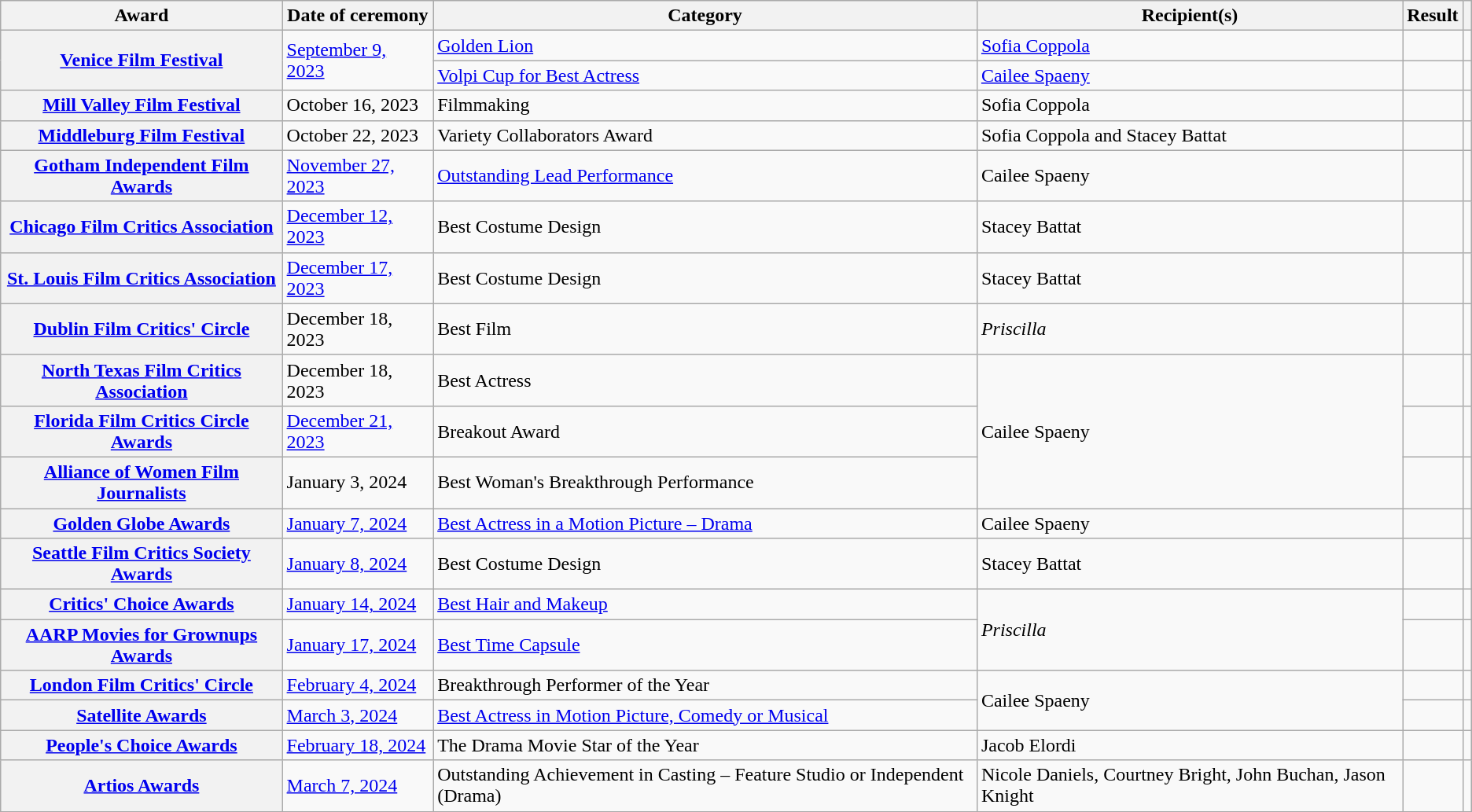<table class="wikitable sortable plainrowheaders">
<tr>
<th scope="col">Award</th>
<th scope="col">Date of ceremony</th>
<th scope="col">Category</th>
<th scope="col">Recipient(s)</th>
<th scope="col">Result</th>
<th scope="col" class="unsortable"></th>
</tr>
<tr>
<th scope="row" rowspan="2"><a href='#'>Venice Film Festival</a></th>
<td rowspan="2"><a href='#'>September 9, 2023</a></td>
<td><a href='#'>Golden Lion</a></td>
<td><a href='#'>Sofia Coppola</a></td>
<td></td>
<td style="text-align:center;"></td>
</tr>
<tr>
<td><a href='#'>Volpi Cup for Best Actress</a></td>
<td><a href='#'>Cailee Spaeny</a></td>
<td></td>
<td style="text-align:center;"></td>
</tr>
<tr>
<th scope="row"><a href='#'>Mill Valley Film Festival</a></th>
<td>October 16, 2023</td>
<td>Filmmaking</td>
<td>Sofia Coppola</td>
<td></td>
<td style="text-align:center;"></td>
</tr>
<tr>
<th scope="row"><a href='#'>Middleburg Film Festival</a></th>
<td>October 22, 2023</td>
<td>Variety Collaborators Award</td>
<td>Sofia Coppola and Stacey Battat</td>
<td></td>
<td style="text-align:center;"></td>
</tr>
<tr>
<th scope="row"><a href='#'>Gotham Independent Film Awards</a></th>
<td><a href='#'>November 27, 2023</a></td>
<td><a href='#'>Outstanding Lead Performance</a></td>
<td>Cailee Spaeny</td>
<td></td>
<td style="text-align:center;"></td>
</tr>
<tr>
<th scope="row"><a href='#'>Chicago Film Critics Association</a></th>
<td><a href='#'>December 12, 2023</a></td>
<td>Best Costume Design</td>
<td>Stacey Battat</td>
<td></td>
<td style="text-align:center;"></td>
</tr>
<tr>
<th scope="row"><a href='#'>St. Louis Film Critics Association</a></th>
<td><a href='#'>December 17, 2023</a></td>
<td>Best Costume Design</td>
<td>Stacey Battat</td>
<td></td>
<td align="center"></td>
</tr>
<tr>
<th scope="row"><a href='#'>Dublin Film Critics' Circle</a></th>
<td>December 18, 2023</td>
<td>Best Film</td>
<td><em>Priscilla</em></td>
<td></td>
<td style="text-align:center;"></td>
</tr>
<tr>
<th rowspan="1" scope="row"><a href='#'>North Texas Film Critics Association</a></th>
<td rowspan="1">December 18, 2023</td>
<td>Best Actress</td>
<td rowspan="3">Cailee Spaeny</td>
<td></td>
<td rowspan="1" align="center"></td>
</tr>
<tr>
<th scope="row"><a href='#'>Florida Film Critics Circle Awards</a></th>
<td><a href='#'>December 21, 2023</a></td>
<td>Breakout Award</td>
<td></td>
<td align="center"></td>
</tr>
<tr>
<th scope="row"><a href='#'>Alliance of Women Film Journalists</a></th>
<td>January 3, 2024</td>
<td>Best Woman's Breakthrough Performance</td>
<td></td>
<td align="center"></td>
</tr>
<tr>
<th scope="row"><a href='#'>Golden Globe Awards</a></th>
<td><a href='#'>January 7, 2024</a></td>
<td><a href='#'>Best Actress in a Motion Picture – Drama</a></td>
<td>Cailee Spaeny</td>
<td></td>
<td style="text-align:center;"></td>
</tr>
<tr>
<th scope="row"><a href='#'>Seattle Film Critics Society Awards</a></th>
<td><a href='#'>January 8, 2024</a></td>
<td>Best Costume Design</td>
<td>Stacey Battat</td>
<td></td>
<td rowspan="1" align="center"></td>
</tr>
<tr>
<th scope="row"><a href='#'>Critics' Choice Awards</a></th>
<td><a href='#'>January 14, 2024</a></td>
<td><a href='#'>Best Hair and Makeup</a></td>
<td rowspan="2"><em>Priscilla</em></td>
<td></td>
<td style="text-align:center;"></td>
</tr>
<tr>
<th rowspan="1" scope="row"><a href='#'>AARP Movies for Grownups Awards</a></th>
<td rowspan="1"><a href='#'>January 17, 2024</a></td>
<td><a href='#'>Best Time Capsule</a></td>
<td></td>
<td rowspan="1" align="center"><br></td>
</tr>
<tr>
<th scope="row"><a href='#'>London Film Critics' Circle</a></th>
<td><a href='#'>February 4, 2024</a></td>
<td>Breakthrough Performer of the Year</td>
<td rowspan="2">Cailee Spaeny</td>
<td></td>
<td style="text-align:center;"></td>
</tr>
<tr>
<th scope="row"><a href='#'>Satellite Awards</a></th>
<td><a href='#'>March 3, 2024</a></td>
<td><a href='#'>Best Actress in Motion Picture, Comedy or Musical</a></td>
<td></td>
<td style="text-align:center;"></td>
</tr>
<tr>
<th rowspan="1" scope="row"><a href='#'>People's Choice Awards</a></th>
<td rowspan="1"><a href='#'>February 18, 2024</a></td>
<td>The Drama Movie Star of the Year</td>
<td>Jacob Elordi</td>
<td></td>
<td rowspan="1" align="center"></td>
</tr>
<tr>
<th scope="row"><a href='#'>Artios Awards</a></th>
<td><a href='#'>March 7, 2024</a></td>
<td>Outstanding Achievement in Casting – Feature Studio or Independent (Drama)</td>
<td>Nicole Daniels, Courtney Bright, John Buchan, Jason Knight</td>
<td></td>
<td align="center"></td>
</tr>
<tr>
</tr>
</table>
